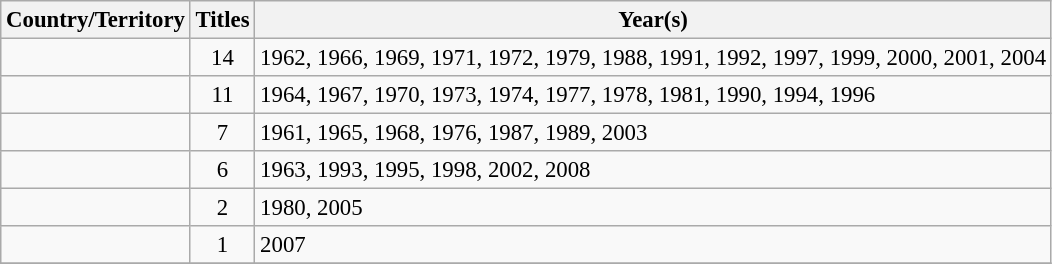<table class="wikitable sortable" style="font-size:95%;">
<tr>
<th>Country/Territory</th>
<th>Titles</th>
<th>Year(s)</th>
</tr>
<tr>
<td><strong></strong></td>
<td style="text-align:center;">14</td>
<td>1962, 1966, 1969, 1971, 1972, 1979, 1988, 1991, 1992, 1997, 1999, 2000, 2001, 2004</td>
</tr>
<tr>
<td><strong></strong></td>
<td style="text-align:center;">11</td>
<td>1964, 1967, 1970, 1973, 1974, 1977, 1978, 1981, 1990, 1994, 1996</td>
</tr>
<tr>
<td><strong></strong></td>
<td style="text-align:center;">7</td>
<td>1961, 1965, 1968, 1976, 1987, 1989, 2003</td>
</tr>
<tr>
<td><strong></strong></td>
<td style="text-align:center;">6</td>
<td>1963, 1993, 1995, 1998, 2002, 2008</td>
</tr>
<tr>
<td><strong></strong></td>
<td style="text-align:center;">2</td>
<td>1980, 2005</td>
</tr>
<tr>
<td><strong></strong></td>
<td style="text-align:center;">1</td>
<td>2007</td>
</tr>
<tr>
</tr>
</table>
